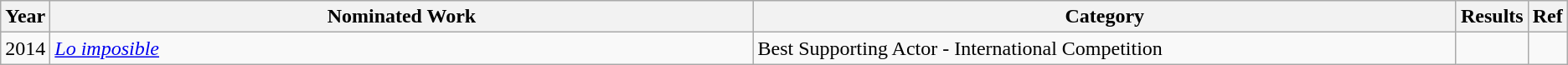<table class="wikitable">
<tr>
<th scope="col" style="width:1em;">Year</th>
<th scope="col" style="width:35em;">Nominated Work</th>
<th scope="col" style="width:35em;">Category</th>
<th scope="col" style="width:1em;">Results</th>
<th scope="col" style="width:1em;">Ref</th>
</tr>
<tr>
<td>2014</td>
<td><em><a href='#'>Lo imposible</a></em></td>
<td>Best Supporting Actor - International Competition</td>
<td></td>
<td></td>
</tr>
</table>
